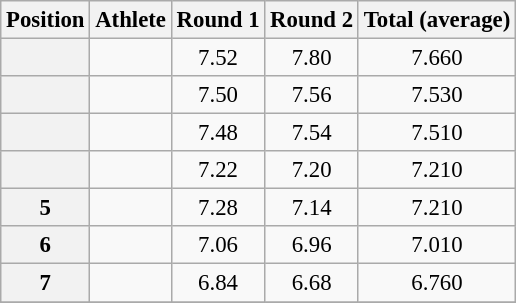<table class="wikitable sortable" style="text-align:center; font-size:95%">
<tr>
<th scope=col>Position</th>
<th scope=col>Athlete</th>
<th scope=col>Round 1</th>
<th scope=col>Round 2</th>
<th>Total (average)</th>
</tr>
<tr>
<th scope=row></th>
<td align=left></td>
<td>7.52</td>
<td>7.80</td>
<td>7.660</td>
</tr>
<tr>
<th scope=row></th>
<td align=left></td>
<td>7.50</td>
<td>7.56</td>
<td>7.530</td>
</tr>
<tr>
<th scope=row></th>
<td align=left></td>
<td>7.48</td>
<td>7.54</td>
<td>7.510</td>
</tr>
<tr>
<th scope=row></th>
<td align=left></td>
<td>7.22</td>
<td>7.20</td>
<td>7.210</td>
</tr>
<tr>
<th scope=row>5</th>
<td align=left></td>
<td>7.28</td>
<td>7.14</td>
<td>7.210</td>
</tr>
<tr>
<th scope=row>6</th>
<td align=left></td>
<td>7.06</td>
<td>6.96</td>
<td>7.010</td>
</tr>
<tr>
<th scope=row>7</th>
<td align=left></td>
<td>6.84</td>
<td>6.68</td>
<td>6.760</td>
</tr>
<tr>
</tr>
</table>
